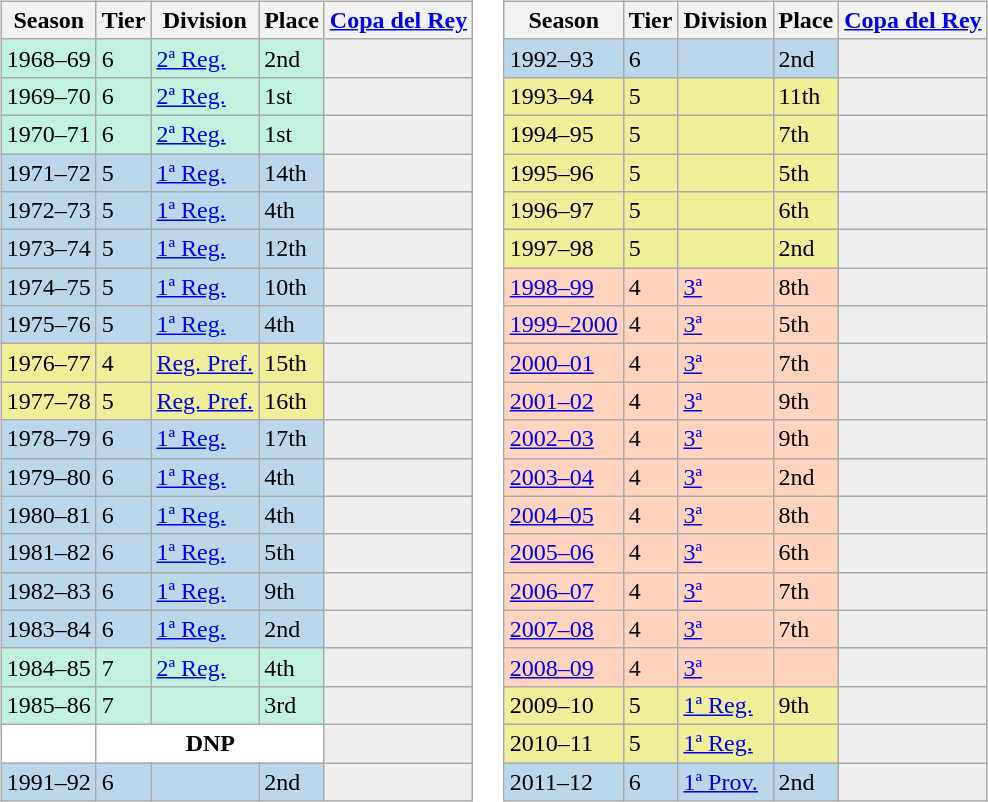<table>
<tr>
<td valign="top" width=0%><br><table class="wikitable">
<tr style="background:#f0f6fa;">
<th>Season</th>
<th>Tier</th>
<th>Division</th>
<th>Place</th>
<th><a href='#'>Copa del Rey</a></th>
</tr>
<tr>
<td style="background:#C0F2DF;">1968–69</td>
<td style="background:#C0F2DF;">6</td>
<td style="background:#C0F2DF;"><a href='#'>2ª Reg.</a></td>
<td style="background:#C0F2DF;">2nd</td>
<th style="background:#efefef;"></th>
</tr>
<tr>
<td style="background:#C0F2DF;">1969–70</td>
<td style="background:#C0F2DF;">6</td>
<td style="background:#C0F2DF;"><a href='#'>2ª Reg.</a></td>
<td style="background:#C0F2DF;">1st</td>
<th style="background:#efefef;"></th>
</tr>
<tr>
<td style="background:#C0F2DF;">1970–71</td>
<td style="background:#C0F2DF;">6</td>
<td style="background:#C0F2DF;"><a href='#'>2ª Reg.</a></td>
<td style="background:#C0F2DF;">1st</td>
<th style="background:#efefef;"></th>
</tr>
<tr>
<td style="background:#BBD7EC;">1971–72</td>
<td style="background:#BBD7EC;">5</td>
<td style="background:#BBD7EC;"><a href='#'>1ª Reg.</a></td>
<td style="background:#BBD7EC;">14th</td>
<th style="background:#efefef;"></th>
</tr>
<tr>
<td style="background:#BBD7EC;">1972–73</td>
<td style="background:#BBD7EC;">5</td>
<td style="background:#BBD7EC;"><a href='#'>1ª Reg.</a></td>
<td style="background:#BBD7EC;">4th</td>
<th style="background:#efefef;"></th>
</tr>
<tr>
<td style="background:#BBD7EC;">1973–74</td>
<td style="background:#BBD7EC;">5</td>
<td style="background:#BBD7EC;"><a href='#'>1ª Reg.</a></td>
<td style="background:#BBD7EC;">12th</td>
<th style="background:#efefef;"></th>
</tr>
<tr>
<td style="background:#BBD7EC;">1974–75</td>
<td style="background:#BBD7EC;">5</td>
<td style="background:#BBD7EC;"><a href='#'>1ª Reg.</a></td>
<td style="background:#BBD7EC;">10th</td>
<th style="background:#efefef;"></th>
</tr>
<tr>
<td style="background:#BBD7EC;">1975–76</td>
<td style="background:#BBD7EC;">5</td>
<td style="background:#BBD7EC;"><a href='#'>1ª Reg.</a></td>
<td style="background:#BBD7EC;">4th</td>
<th style="background:#efefef;"></th>
</tr>
<tr>
<td style="background:#EFEF99;">1976–77</td>
<td style="background:#EFEF99;">4</td>
<td style="background:#EFEF99;"><a href='#'>Reg. Pref.</a></td>
<td style="background:#EFEF99;">15th</td>
<th style="background:#efefef;"></th>
</tr>
<tr>
<td style="background:#EFEF99;">1977–78</td>
<td style="background:#EFEF99;">5</td>
<td style="background:#EFEF99;"><a href='#'>Reg. Pref.</a></td>
<td style="background:#EFEF99;">16th</td>
<th style="background:#efefef;"></th>
</tr>
<tr>
<td style="background:#BBD7EC;">1978–79</td>
<td style="background:#BBD7EC;">6</td>
<td style="background:#BBD7EC;"><a href='#'>1ª Reg.</a></td>
<td style="background:#BBD7EC;">17th</td>
<th style="background:#efefef;"></th>
</tr>
<tr>
<td style="background:#BBD7EC;">1979–80</td>
<td style="background:#BBD7EC;">6</td>
<td style="background:#BBD7EC;"><a href='#'>1ª Reg.</a></td>
<td style="background:#BBD7EC;">4th</td>
<th style="background:#efefef;"></th>
</tr>
<tr>
<td style="background:#BBD7EC;">1980–81</td>
<td style="background:#BBD7EC;">6</td>
<td style="background:#BBD7EC;"><a href='#'>1ª Reg.</a></td>
<td style="background:#BBD7EC;">4th</td>
<th style="background:#efefef;"></th>
</tr>
<tr>
<td style="background:#BBD7EC;">1981–82</td>
<td style="background:#BBD7EC;">6</td>
<td style="background:#BBD7EC;"><a href='#'>1ª Reg.</a></td>
<td style="background:#BBD7EC;">5th</td>
<th style="background:#efefef;"></th>
</tr>
<tr>
<td style="background:#BBD7EC;">1982–83</td>
<td style="background:#BBD7EC;">6</td>
<td style="background:#BBD7EC;"><a href='#'>1ª Reg.</a></td>
<td style="background:#BBD7EC;">9th</td>
<th style="background:#efefef;"></th>
</tr>
<tr>
<td style="background:#BBD7EC;">1983–84</td>
<td style="background:#BBD7EC;">6</td>
<td style="background:#BBD7EC;"><a href='#'>1ª Reg.</a></td>
<td style="background:#BBD7EC;">2nd</td>
<th style="background:#efefef;"></th>
</tr>
<tr>
<td style="background:#C0F2DF;">1984–85</td>
<td style="background:#C0F2DF;">7</td>
<td style="background:#C0F2DF;"><a href='#'>2ª Reg.</a></td>
<td style="background:#C0F2DF;">4th</td>
<th style="background:#efefef;"></th>
</tr>
<tr>
<td style="background:#C0F2DF;">1985–86</td>
<td style="background:#C0F2DF;">7</td>
<td style="background:#C0F2DF;"></td>
<td style="background:#C0F2DF;">3rd</td>
<th style="background:#efefef;"></th>
</tr>
<tr>
<td style="background:#FFFFFF;"></td>
<th style="background:#FFFFFF;" colspan="3">DNP</th>
<th style="background:#efefef;"></th>
</tr>
<tr>
<td style="background:#BBD7EC;">1991–92</td>
<td style="background:#BBD7EC;">6</td>
<td style="background:#BBD7EC;"></td>
<td style="background:#BBD7EC;">2nd</td>
<th style="background:#efefef;"></th>
</tr>
</table>
</td>
<td valign="top" width=0%><br><table class="wikitable">
<tr style="background:#f0f6fa;">
<th>Season</th>
<th>Tier</th>
<th>Division</th>
<th>Place</th>
<th><a href='#'>Copa del Rey</a></th>
</tr>
<tr>
<td style="background:#BBD7EC;">1992–93</td>
<td style="background:#BBD7EC;">6</td>
<td style="background:#BBD7EC;"></td>
<td style="background:#BBD7EC;">2nd</td>
<th style="background:#efefef;"></th>
</tr>
<tr>
<td style="background:#EFEF99;">1993–94</td>
<td style="background:#EFEF99;">5</td>
<td style="background:#EFEF99;"></td>
<td style="background:#EFEF99;">11th</td>
<th style="background:#efefef;"></th>
</tr>
<tr>
<td style="background:#EFEF99;">1994–95</td>
<td style="background:#EFEF99;">5</td>
<td style="background:#EFEF99;"></td>
<td style="background:#EFEF99;">7th</td>
<th style="background:#efefef;"></th>
</tr>
<tr>
<td style="background:#EFEF99;">1995–96</td>
<td style="background:#EFEF99;">5</td>
<td style="background:#EFEF99;"></td>
<td style="background:#EFEF99;">5th</td>
<th style="background:#efefef;"></th>
</tr>
<tr>
<td style="background:#EFEF99;">1996–97</td>
<td style="background:#EFEF99;">5</td>
<td style="background:#EFEF99;"></td>
<td style="background:#EFEF99;">6th</td>
<th style="background:#efefef;"></th>
</tr>
<tr>
<td style="background:#EFEF99;">1997–98</td>
<td style="background:#EFEF99;">5</td>
<td style="background:#EFEF99;"></td>
<td style="background:#EFEF99;">2nd</td>
<th style="background:#efefef;"></th>
</tr>
<tr>
<td style="background:#FFD3BD;"><a href='#'>1998–99</a></td>
<td style="background:#FFD3BD;">4</td>
<td style="background:#FFD3BD;"><a href='#'>3ª</a></td>
<td style="background:#FFD3BD;">8th</td>
<td style="background:#efefef;"></td>
</tr>
<tr>
<td style="background:#FFD3BD;"><a href='#'>1999–2000</a></td>
<td style="background:#FFD3BD;">4</td>
<td style="background:#FFD3BD;"><a href='#'>3ª</a></td>
<td style="background:#FFD3BD;">5th</td>
<td style="background:#efefef;"></td>
</tr>
<tr>
<td style="background:#FFD3BD;"><a href='#'>2000–01</a></td>
<td style="background:#FFD3BD;">4</td>
<td style="background:#FFD3BD;"><a href='#'>3ª</a></td>
<td style="background:#FFD3BD;">7th</td>
<td style="background:#efefef;"></td>
</tr>
<tr>
<td style="background:#FFD3BD;"><a href='#'>2001–02</a></td>
<td style="background:#FFD3BD;">4</td>
<td style="background:#FFD3BD;"><a href='#'>3ª</a></td>
<td style="background:#FFD3BD;">9th</td>
<td style="background:#efefef;"></td>
</tr>
<tr>
<td style="background:#FFD3BD;"><a href='#'>2002–03</a></td>
<td style="background:#FFD3BD;">4</td>
<td style="background:#FFD3BD;"><a href='#'>3ª</a></td>
<td style="background:#FFD3BD;">9th</td>
<td style="background:#efefef;"></td>
</tr>
<tr>
<td style="background:#FFD3BD;"><a href='#'>2003–04</a></td>
<td style="background:#FFD3BD;">4</td>
<td style="background:#FFD3BD;"><a href='#'>3ª</a></td>
<td style="background:#FFD3BD;">2nd</td>
<td style="background:#efefef;"></td>
</tr>
<tr>
<td style="background:#FFD3BD;"><a href='#'>2004–05</a></td>
<td style="background:#FFD3BD;">4</td>
<td style="background:#FFD3BD;"><a href='#'>3ª</a></td>
<td style="background:#FFD3BD;">8th</td>
<td style="background:#efefef;"></td>
</tr>
<tr>
<td style="background:#FFD3BD;"><a href='#'>2005–06</a></td>
<td style="background:#FFD3BD;">4</td>
<td style="background:#FFD3BD;"><a href='#'>3ª</a></td>
<td style="background:#FFD3BD;">6th</td>
<td style="background:#efefef;"></td>
</tr>
<tr>
<td style="background:#FFD3BD;"><a href='#'>2006–07</a></td>
<td style="background:#FFD3BD;">4</td>
<td style="background:#FFD3BD;"><a href='#'>3ª</a></td>
<td style="background:#FFD3BD;">7th</td>
<td style="background:#efefef;"></td>
</tr>
<tr>
<td style="background:#FFD3BD;"><a href='#'>2007–08</a></td>
<td style="background:#FFD3BD;">4</td>
<td style="background:#FFD3BD;"><a href='#'>3ª</a></td>
<td style="background:#FFD3BD;">7th</td>
<th style="background:#efefef;"></th>
</tr>
<tr>
<td style="background:#FFD3BD;"><a href='#'>2008–09</a></td>
<td style="background:#FFD3BD;">4</td>
<td style="background:#FFD3BD;"><a href='#'>3ª</a></td>
<td style="background:#FFD3BD;"></td>
<td style="background:#efefef;"></td>
</tr>
<tr>
<td style="background:#EFEF99;">2009–10</td>
<td style="background:#EFEF99;">5</td>
<td style="background:#EFEF99;"><a href='#'>1ª Reg.</a></td>
<td style="background:#EFEF99;">9th</td>
<th style="background:#efefef;"></th>
</tr>
<tr>
<td style="background:#EFEF99;">2010–11</td>
<td style="background:#EFEF99;">5</td>
<td style="background:#EFEF99;"><a href='#'>1ª Reg.</a></td>
<td style="background:#EFEF99;"></td>
<th style="background:#efefef;"></th>
</tr>
<tr>
<td style="background:#BBD7EC;">2011–12</td>
<td style="background:#BBD7EC;">6</td>
<td style="background:#BBD7EC;"><a href='#'>1ª Prov.</a></td>
<td style="background:#BBD7EC;">2nd</td>
<th style="background:#efefef;"></th>
</tr>
</table>
</td>
</tr>
</table>
